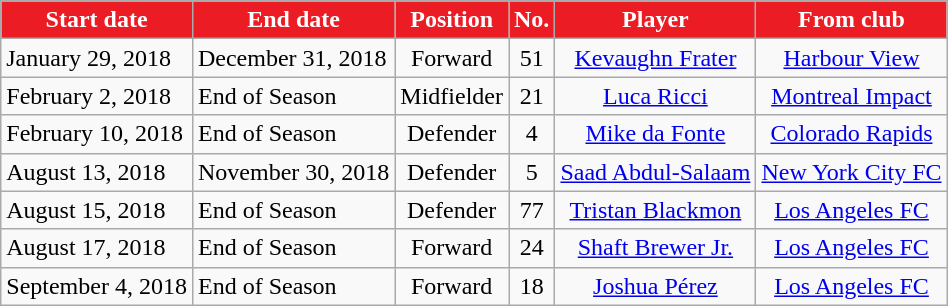<table class="wikitable">
<tr>
<th style="background:#EC1C24; color:white;"><strong>Start date</strong></th>
<th style="background:#EC1C24; color:white;"><strong>End date</strong></th>
<th style="background:#EC1C24; color:white;"><strong>Position</strong></th>
<th style="background:#EC1C24; color:white;"><strong>No.</strong></th>
<th style="background:#EC1C24; color:white;"><strong>Player</strong></th>
<th style="background:#EC1C24; color:white;"><strong>From club</strong></th>
</tr>
<tr>
<td>January 29, 2018</td>
<td>December 31, 2018</td>
<td style="text-align:center;">Forward</td>
<td style="text-align:center;">51</td>
<td style="text-align:center;"> <a href='#'>Kevaughn Frater</a></td>
<td style="text-align:center;"> <a href='#'>Harbour View</a></td>
</tr>
<tr>
<td>February 2, 2018</td>
<td>End of Season</td>
<td style="text-align:center;">Midfielder</td>
<td style="text-align:center;">21</td>
<td style="text-align:center;"> <a href='#'>Luca Ricci</a></td>
<td style="text-align:center;"> <a href='#'>Montreal Impact</a></td>
</tr>
<tr>
<td>February 10, 2018</td>
<td>End of Season</td>
<td style="text-align:center;">Defender</td>
<td style="text-align:center;">4</td>
<td style="text-align:center;"> <a href='#'>Mike da Fonte</a></td>
<td style="text-align:center;"> <a href='#'>Colorado Rapids</a></td>
</tr>
<tr>
<td>August 13, 2018</td>
<td>November 30, 2018</td>
<td style="text-align:center;">Defender</td>
<td style="text-align:center;">5</td>
<td style="text-align:center;"> <a href='#'>Saad Abdul-Salaam</a></td>
<td style="text-align:center;"> <a href='#'>New York City FC</a></td>
</tr>
<tr>
<td>August 15, 2018</td>
<td>End of Season</td>
<td style="text-align:center;">Defender</td>
<td style="text-align:center;">77</td>
<td style="text-align:center;"> <a href='#'>Tristan Blackmon</a></td>
<td style="text-align:center;"> <a href='#'>Los Angeles FC</a></td>
</tr>
<tr>
<td>August 17, 2018</td>
<td>End of Season</td>
<td style="text-align:center;">Forward</td>
<td style="text-align:center;">24</td>
<td style="text-align:center;"> <a href='#'>Shaft Brewer Jr.</a></td>
<td style="text-align:center;"> <a href='#'>Los Angeles FC</a></td>
</tr>
<tr>
<td>September 4, 2018</td>
<td>End of Season</td>
<td style="text-align:center;">Forward</td>
<td style="text-align:center;">18</td>
<td style="text-align:center;"> <a href='#'>Joshua Pérez</a></td>
<td style="text-align:center;"> <a href='#'>Los Angeles FC</a></td>
</tr>
</table>
